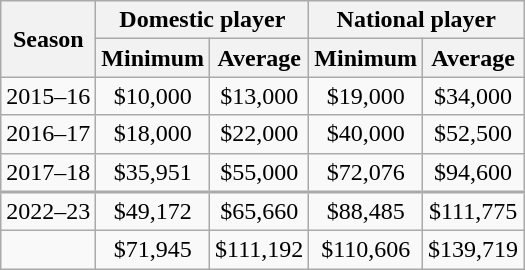<table class="wikitable" style="font-size:100%;">
<tr>
<th rowspan="2">Season</th>
<th colspan="2">Domestic player</th>
<th colspan="2">National player</th>
</tr>
<tr align="center">
<th>Minimum</th>
<th>Average</th>
<th>Minimum</th>
<th>Average</th>
</tr>
<tr align="center">
<td>2015–16</td>
<td>$10,000</td>
<td>$13,000</td>
<td>$19,000</td>
<td>$34,000</td>
</tr>
<tr align="center">
<td>2016–17</td>
<td>$18,000</td>
<td>$22,000</td>
<td>$40,000</td>
<td>$52,500</td>
</tr>
<tr align="center">
<td style="border-bottom-width: 2px;">2017–18</td>
<td style="border-bottom-width: 2px;">$35,951</td>
<td style="border-bottom-width: 2px;">$55,000</td>
<td style="border-bottom-width: 2px;">$72,076</td>
<td style="border-bottom-width: 2px;">$94,600</td>
</tr>
<tr align="center">
<td>2022–23</td>
<td>$49,172</td>
<td>$65,660</td>
<td>$88,485</td>
<td>$111,775</td>
</tr>
<tr align="center">
<td></td>
<td>$71,945</td>
<td>$111,192</td>
<td>$110,606</td>
<td>$139,719</td>
</tr>
</table>
